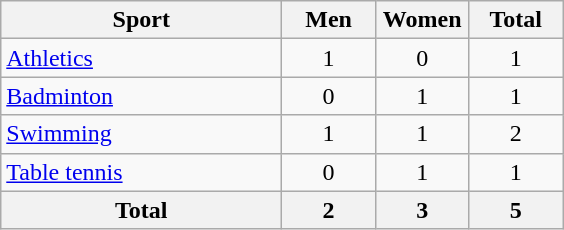<table class="wikitable sortable" style="text-align:center;">
<tr>
<th width=180>Sport</th>
<th width=55>Men</th>
<th width=55>Women</th>
<th width=55>Total</th>
</tr>
<tr>
<td align=left><a href='#'>Athletics</a></td>
<td>1</td>
<td>0</td>
<td>1</td>
</tr>
<tr>
<td align=left><a href='#'>Badminton</a></td>
<td>0</td>
<td>1</td>
<td>1</td>
</tr>
<tr>
<td align=left><a href='#'>Swimming</a></td>
<td>1</td>
<td>1</td>
<td>2</td>
</tr>
<tr>
<td align=left><a href='#'>Table tennis</a></td>
<td>0</td>
<td>1</td>
<td>1</td>
</tr>
<tr>
<th>Total</th>
<th>2</th>
<th>3</th>
<th>5</th>
</tr>
</table>
